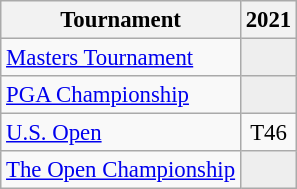<table class="wikitable" style="font-size:95%;text-align:center;">
<tr>
<th>Tournament</th>
<th>2021</th>
</tr>
<tr>
<td align=left><a href='#'>Masters Tournament</a></td>
<td style="background:#eeeeee;"></td>
</tr>
<tr>
<td align=left><a href='#'>PGA Championship</a></td>
<td style="background:#eeeeee;"></td>
</tr>
<tr>
<td align=left><a href='#'>U.S. Open</a></td>
<td>T46</td>
</tr>
<tr>
<td align=left><a href='#'>The Open Championship</a></td>
<td style="background:#eeeeee;"></td>
</tr>
</table>
